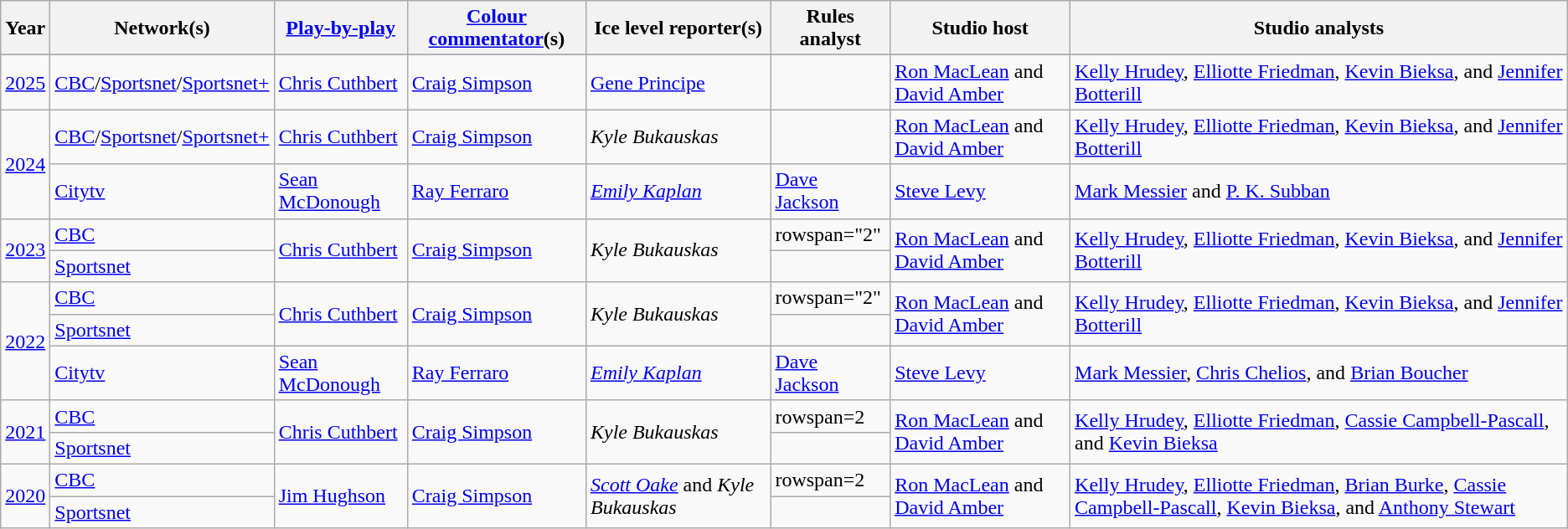<table class="wikitable">
<tr>
<th>Year</th>
<th>Network(s)</th>
<th><a href='#'>Play-by-play</a></th>
<th><a href='#'>Colour commentator</a>(s)</th>
<th>Ice level reporter(s)</th>
<th>Rules analyst</th>
<th>Studio host</th>
<th>Studio analysts</th>
</tr>
<tr>
</tr>
<tr>
<td><a href='#'>2025</a></td>
<td><a href='#'>CBC</a>/<a href='#'>Sportsnet</a>/<a href='#'>Sportsnet+</a></td>
<td><a href='#'>Chris Cuthbert</a></td>
<td><a href='#'>Craig Simpson</a></td>
<td><a href='#'>Gene Principe</a></td>
<td></td>
<td><a href='#'>Ron MacLean</a> and <a href='#'>David Amber</a></td>
<td><a href='#'>Kelly Hrudey</a>, <a href='#'>Elliotte Friedman</a>, <a href='#'>Kevin Bieksa</a>, and <a href='#'>Jennifer Botterill</a></td>
</tr>
<tr>
<td rowspan="2"><a href='#'>2024</a></td>
<td><a href='#'>CBC</a>/<a href='#'>Sportsnet</a>/<a href='#'>Sportsnet+</a></td>
<td><a href='#'>Chris Cuthbert</a></td>
<td><a href='#'>Craig Simpson</a></td>
<td><em>Kyle Bukauskas</em></td>
<td></td>
<td><a href='#'>Ron MacLean</a> and <a href='#'>David Amber</a></td>
<td><a href='#'>Kelly Hrudey</a>, <a href='#'>Elliotte Friedman</a>, <a href='#'>Kevin Bieksa</a>, and <a href='#'>Jennifer Botterill</a></td>
</tr>
<tr>
<td><a href='#'>Citytv</a> </td>
<td><a href='#'>Sean McDonough</a></td>
<td><a href='#'>Ray Ferraro</a></td>
<td><em><a href='#'>Emily Kaplan</a></em></td>
<td><a href='#'>Dave Jackson</a></td>
<td><a href='#'>Steve Levy</a></td>
<td><a href='#'>Mark Messier</a> and <a href='#'>P. K. Subban</a></td>
</tr>
<tr>
<td rowspan="2"><a href='#'>2023</a></td>
<td><a href='#'>CBC</a></td>
<td rowspan="2"><a href='#'>Chris Cuthbert</a></td>
<td rowspan="2"><a href='#'>Craig Simpson</a></td>
<td rowspan="2"><em>Kyle Bukauskas</em></td>
<td>rowspan="2" </td>
<td rowspan="2"><a href='#'>Ron MacLean</a> and <a href='#'>David Amber</a></td>
<td rowspan="2"><a href='#'>Kelly Hrudey</a>, <a href='#'>Elliotte Friedman</a>, <a href='#'>Kevin Bieksa</a>, and <a href='#'>Jennifer Botterill</a></td>
</tr>
<tr>
<td><a href='#'>Sportsnet</a></td>
</tr>
<tr>
<td rowspan="3"><a href='#'>2022</a></td>
<td><a href='#'>CBC</a></td>
<td rowspan="2"><a href='#'>Chris Cuthbert</a></td>
<td rowspan="2"><a href='#'>Craig Simpson</a></td>
<td rowspan="2"><em>Kyle Bukauskas</em></td>
<td>rowspan="2" </td>
<td rowspan="2"><a href='#'>Ron MacLean</a> and <a href='#'>David Amber</a></td>
<td rowspan="2"><a href='#'>Kelly Hrudey</a>, <a href='#'>Elliotte Friedman</a>, <a href='#'>Kevin Bieksa</a>, and <a href='#'>Jennifer Botterill</a></td>
</tr>
<tr>
<td><a href='#'>Sportsnet</a></td>
</tr>
<tr>
<td><a href='#'>Citytv</a> </td>
<td><a href='#'>Sean McDonough</a></td>
<td><a href='#'>Ray Ferraro</a></td>
<td><em><a href='#'>Emily Kaplan</a></em></td>
<td><a href='#'>Dave Jackson</a></td>
<td><a href='#'>Steve Levy</a></td>
<td><a href='#'>Mark Messier</a>, <a href='#'>Chris Chelios</a>, and <a href='#'>Brian Boucher</a></td>
</tr>
<tr>
<td rowspan=2><a href='#'>2021</a></td>
<td><a href='#'>CBC</a></td>
<td rowspan=2><a href='#'>Chris Cuthbert</a></td>
<td rowspan=2><a href='#'>Craig Simpson</a></td>
<td rowspan=2><em>Kyle Bukauskas</em></td>
<td>rowspan=2 </td>
<td rowspan=2><a href='#'>Ron MacLean</a> and <a href='#'>David Amber</a></td>
<td rowspan=2><a href='#'>Kelly Hrudey</a>, <a href='#'>Elliotte Friedman</a>, <a href='#'>Cassie Campbell-Pascall</a>, and <a href='#'>Kevin Bieksa</a></td>
</tr>
<tr>
<td><a href='#'>Sportsnet</a></td>
</tr>
<tr>
<td rowspan=2><a href='#'>2020</a></td>
<td><a href='#'>CBC</a></td>
<td rowspan=2><a href='#'>Jim Hughson</a></td>
<td rowspan=2><a href='#'>Craig Simpson</a></td>
<td rowspan=2><em><a href='#'>Scott Oake</a></em> and <em>Kyle Bukauskas</em></td>
<td>rowspan=2 </td>
<td rowspan=2><a href='#'>Ron MacLean</a> and <a href='#'>David Amber</a></td>
<td rowspan=2><a href='#'>Kelly Hrudey</a>, <a href='#'>Elliotte Friedman</a>, <a href='#'>Brian Burke</a>, <a href='#'>Cassie Campbell-Pascall</a>, <a href='#'>Kevin Bieksa</a>, and <a href='#'>Anthony Stewart</a></td>
</tr>
<tr>
<td><a href='#'>Sportsnet</a></td>
</tr>
</table>
